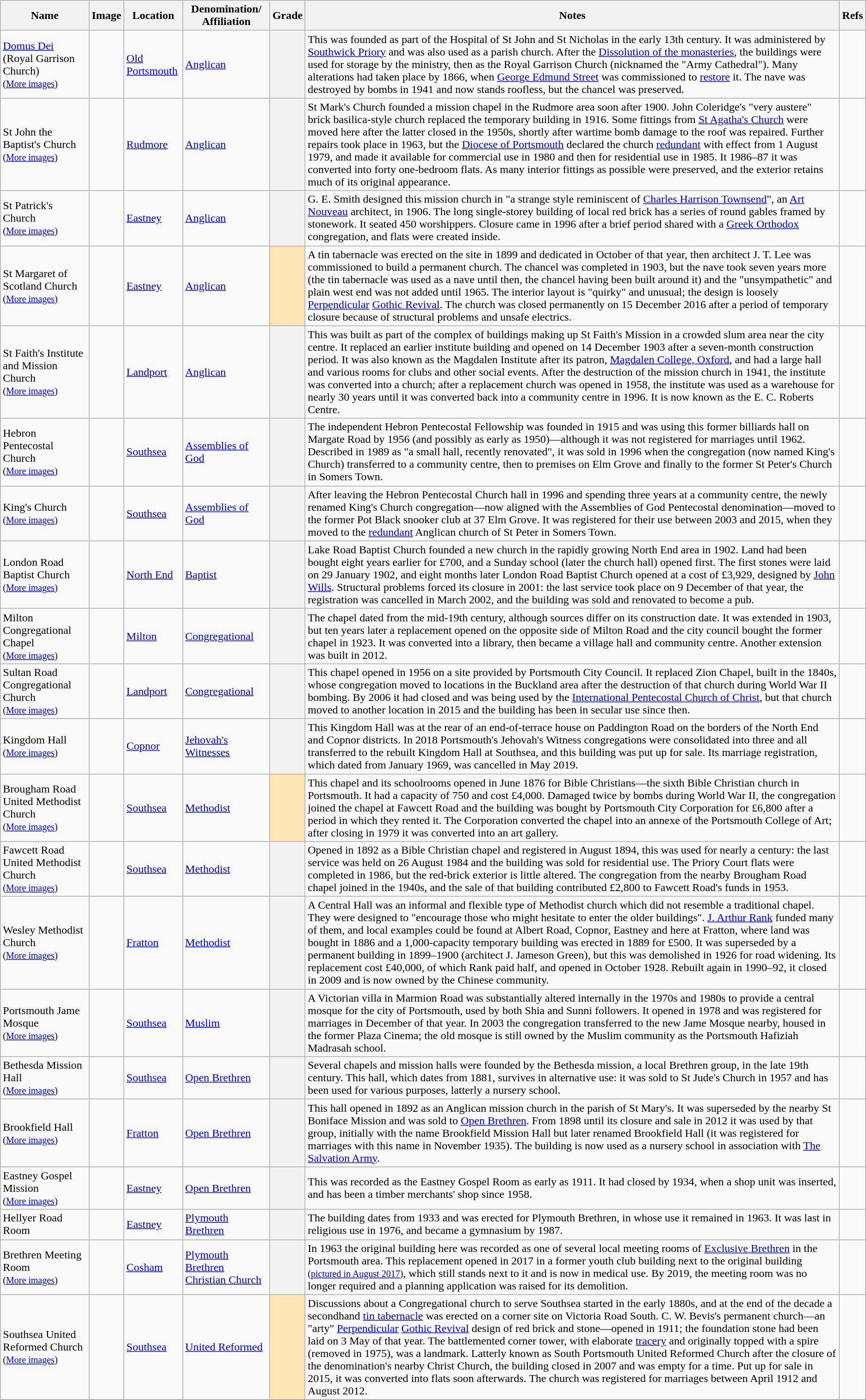<table class="wikitable sortable">
<tr>
<th align="center">Name</th>
<th align="center" class="unsortable">Image</th>
<th align="center">Location</th>
<th align="center">Denomination/<br>Affiliation</th>
<th align="center">Grade</th>
<th align="center" class="unsortable">Notes</th>
<th align="center" class="unsortable">Refs</th>
</tr>
<tr>
<td><a href='#'>Domus Dei</a> (Royal Garrison Church)<br><small>(<a href='#'>More images</a>)</small></td>
<td></td>
<td><a href='#'>Old Portsmouth</a><br></td>
<td><a href='#'>Anglican</a></td>
<th></th>
<td>This was founded as part of the Hospital of St John and St Nicholas in the early 13th century.  It was administered by <a href='#'>Southwick Priory</a> and was also used as a parish church.  After the <a href='#'>Dissolution of the monasteries</a>, the buildings were used for storage by the ministry, then as the Royal Garrison Church (nicknamed the "Army Cathedral").  Many alterations had taken place by 1866, when <a href='#'>George Edmund Street</a> was commissioned to <a href='#'>restore</a> it.  The nave was destroyed by bombs in 1941 and now stands roofless, but the chancel was preserved.</td>
<td><br><br></td>
</tr>
<tr>
<td>St John the Baptist's Church<br><small>(<a href='#'>More images</a>)</small></td>
<td></td>
<td><a href='#'>Rudmore</a><br></td>
<td><a href='#'>Anglican</a></td>
<th></th>
<td>St Mark's Church founded a mission chapel in the Rudmore area soon after 1900.  John Coleridge's "very austere" brick basilica-style church replaced the temporary building in 1916.  Some fittings from <a href='#'>St Agatha's Church</a> were moved here after the latter closed in the 1950s, shortly after wartime bomb damage to the roof was repaired.  Further repairs took place in 1963, but the <a href='#'>Diocese of Portsmouth</a> declared the church <a href='#'>redundant</a> with effect from 1 August 1979, and made it available for commercial use in 1980 and then for residential use in 1985.  It 1986–87 it was converted into forty one-bedroom flats.  As many interior fittings as possible were preserved, and the exterior retains much of its original appearance.</td>
<td><br><br></td>
</tr>
<tr>
<td>St Patrick's Church<br><small>(<a href='#'>More images</a>)</small></td>
<td></td>
<td><a href='#'>Eastney</a><br></td>
<td><a href='#'>Anglican</a></td>
<th></th>
<td>G. E. Smith designed this mission church in "a strange style reminiscent of <a href='#'>Charles Harrison Townsend</a>", an <a href='#'>Art Nouveau</a> architect, in 1906.  The long single-storey building of local red brick has a series of round gables framed by stonework.  It seated 450 worshippers.  Closure came in 1996 after a brief period shared with a <a href='#'>Greek Orthodox</a> congregation, and flats were created inside.</td>
<td><br><br></td>
</tr>
<tr>
<td>St Margaret of Scotland Church<br><small>(<a href='#'>More images</a>)</small></td>
<td></td>
<td><a href='#'>Eastney</a><br></td>
<td><a href='#'>Anglican</a></td>
<th align="center" style="background-color: #FFE5B4"></th>
<td>A tin tabernacle was erected on the site in 1899 and dedicated in October of that year, then architect J. T. Lee was commissioned to build a permanent church.  The chancel was completed in 1903, but the nave took seven years more (the tin tabernacle was used as a nave until then, the chancel having been built around it) and the "unsympathetic" and plain west end was not added until 1965.  The interior layout is "quirky" and unusual; the design is loosely <a href='#'>Perpendicular</a> <a href='#'>Gothic Revival</a>.  The church was closed permanently on 15 December 2016 after a period of temporary closure because of structural problems and unsafe electrics.</td>
<td><br><br><br></td>
</tr>
<tr>
<td>St Faith's Institute and Mission Church<br><small>(<a href='#'>More images</a>)</small></td>
<td></td>
<td><a href='#'>Landport</a><br></td>
<td><a href='#'>Anglican</a></td>
<th align="center"></th>
<td>This was built as part of the complex of buildings making up St Faith's Mission in a crowded slum area near the city centre.  It replaced an earlier institute building and opened on 14 December 1903 after a seven-month construction period.  It was also known as the Magdalen Institute after its patron, <a href='#'>Magdalen College, Oxford</a>, and had a large hall and various rooms for clubs and other social events.  After the destruction of the mission church in 1941, the institute was converted into a church; after a replacement church was opened in 1958, the institute was used as a warehouse for nearly 30 years until it was converted back into a community centre in 1996.  It is now known as the E. C. Roberts Centre.</td>
<td></td>
</tr>
<tr>
<td>Hebron Pentecostal Church<br><small>(<a href='#'>More images</a>)</small></td>
<td></td>
<td><a href='#'>Southsea</a><br></td>
<td><a href='#'>Assemblies of God</a></td>
<th align="center"></th>
<td>The independent Hebron Pentecostal Fellowship was founded in 1915 and was using this former billiards hall on Margate Road by 1956 (and possibly as early as 1950)—although it was not registered for marriages until 1962.  Described in 1989 as "a small hall, recently renovated", it was sold in 1996 when the congregation (now named King's Church) transferred to a community centre, then to premises on Elm Grove and finally to the former St Peter's Church in Somers Town.</td>
<td><br></td>
</tr>
<tr>
<td>King's Church<br><small>(<a href='#'>More images</a>)</small></td>
<td></td>
<td><a href='#'>Southsea</a><br></td>
<td><a href='#'>Assemblies of God</a></td>
<th align="center"></th>
<td>After leaving the Hebron Pentecostal Church hall in 1996 and spending three years at a community centre, the newly renamed King's Church congregation—now aligned with the Assemblies of God Pentecostal denomination—moved to the former Pot Black snooker club at 37 Elm Grove.  It was registered for their use between 2003 and 2015, when they moved to the <a href='#'>redundant</a> Anglican church of St Peter in Somers Town.</td>
<td><br><br></td>
</tr>
<tr>
<td>London Road Baptist Church<br><small>(<a href='#'>More images</a>)</small></td>
<td></td>
<td><a href='#'>North End</a><br></td>
<td><a href='#'>Baptist</a></td>
<th align="center"></th>
<td>Lake Road Baptist Church founded a new church in the rapidly growing North End area in 1902.  Land had been bought eight years earlier for £700, and a Sunday school (later the church hall) opened first.  The first stones were laid on 29 January 1902, and eight months later London Road Baptist Church opened at a cost of £3,929, designed by <a href='#'>John Wills</a>.  Structural problems forced its closure in 2001: the last service took place on 9 December of that year, the registration was cancelled in March 2002, and the building was sold and renovated to become a pub.</td>
<td><br><br></td>
</tr>
<tr>
<td>Milton Congregational Chapel<br><small>(<a href='#'>More images</a>)</small></td>
<td></td>
<td><a href='#'>Milton</a><br></td>
<td><a href='#'>Congregational</a></td>
<th align="center"></th>
<td>The chapel dated from the mid-19th century, although sources differ on its construction date.  It was extended in 1903, but ten years later a replacement opened on the opposite side of Milton Road and the city council bought the former chapel in 1923.  It was converted into a library, then became a village hall and community centre.  Another extension was built in 2012.</td>
<td></td>
</tr>
<tr>
<td>Sultan Road Congregational Church<br><small>(<a href='#'>More images</a>)</small></td>
<td></td>
<td><a href='#'>Landport</a><br></td>
<td><a href='#'>Congregational</a></td>
<th align="center"></th>
<td>This chapel opened in 1956 on a site provided by Portsmouth City Council.  It replaced Zion Chapel, built in the 1840s, whose congregation moved to locations in the Buckland area after the destruction of that church during World War II bombing.  By 2006 it had closed and was being used by the <a href='#'>International Pentecostal Church of Christ</a>, but that church moved to another location in 2015 and the building has been in secular use since then.</td>
<td><br></td>
</tr>
<tr>
<td>Kingdom Hall<br><small>(<a href='#'>More images</a>)</small></td>
<td></td>
<td><a href='#'>Copnor</a><br></td>
<td><a href='#'>Jehovah's Witnesses</a></td>
<th align="center"></th>
<td>This Kingdom Hall was at the rear of an end-of-terrace house on Paddington Road on the borders of the North End and Copnor districts.  In 2018 Portsmouth's Jehovah's Witness congregations were consolidated into three and all transferred to the rebuilt Kingdom Hall at Southsea, and this building was put up for sale.  Its marriage registration, which dated from January 1969, was cancelled in May 2019.</td>
<td><br><br></td>
</tr>
<tr>
<td>Brougham Road United Methodist Church<br><small>(<a href='#'>More images</a>)</small></td>
<td></td>
<td><a href='#'>Southsea</a><br></td>
<td><a href='#'>Methodist</a></td>
<th align="center" style="background-color: #FFE5B4"></th>
<td>This chapel and its schoolrooms opened in June 1876 for Bible Christians—the sixth Bible Christian church in Portsmouth.  It had a capacity of 750 and cost £4,000.  Damaged twice by bombs during World War II, the congregation joined the chapel at Fawcett Road and the building was bought by Portsmouth City Corporation for £6,800 after a period in which they rented it.  The Corporation converted the chapel into an annexe of the Portsmouth College of Art; after closing in 1979 it was converted into an art gallery.</td>
<td><br></td>
</tr>
<tr>
<td>Fawcett Road United Methodist Church<br><small>(<a href='#'>More images</a>)</small></td>
<td></td>
<td><a href='#'>Southsea</a><br></td>
<td><a href='#'>Methodist</a></td>
<th align="center"></th>
<td>Opened in 1892 as a Bible Christian chapel and registered in August 1894, this was used for nearly a century: the last service was held on 26 August 1984 and the building was sold for residential use.  The Priory Court flats were completed in 1986, but the red-brick exterior is little altered.  The congregation from the nearby Brougham Road chapel joined in the 1940s, and the sale of that building contributed £2,800 to Fawcett Road's funds in 1953.</td>
<td><br></td>
</tr>
<tr>
<td>Wesley Methodist Church<br><small>(<a href='#'>More images</a>)</small></td>
<td></td>
<td><a href='#'>Fratton</a><br></td>
<td><a href='#'>Methodist</a></td>
<th align="center"></th>
<td>A Central Hall was an informal and flexible type of Methodist church which did not resemble a traditional chapel.  They were designed to "encourage those who might hesitate to enter the older buildings".  <a href='#'>J. Arthur Rank</a> funded many of them, and local examples could be found at Albert Road, Copnor, Eastney and here at Fratton, where land was bought in 1886 and a 1,000-capacity temporary building was erected in 1889 for £500.  It was superseded by a permanent building in 1899–1900 (architect J. Jameson Green), but this was demolished in 1926 for road widening.  Its replacement cost £40,000, of which Rank paid half, and opened in October 1928.  Rebuilt again in 1990–92, it closed in 2009 and is now owned by the Chinese community.</td>
<td><br><br><br></td>
</tr>
<tr>
<td>Portsmouth Jame Mosque<br><small>(<a href='#'>More images</a>)</small></td>
<td></td>
<td><a href='#'>Southsea</a><br></td>
<td><a href='#'>Muslim</a></td>
<th align="center"></th>
<td>A Victorian villa in Marmion Road was substantially altered internally in the 1970s and 1980s to provide a central mosque for the city of Portsmouth, used by both Shia and Sunni followers.  It opened in 1978 and was registered for marriages in December of that year.  In 2003 the congregation transferred to the new Jame Mosque nearby, housed in the former Plaza Cinema; the old mosque is still owned by the Muslim community as the Portsmouth Hafiziah Madrasah school.</td>
<td><br></td>
</tr>
<tr>
<td>Bethesda Mission Hall<br><small>(<a href='#'>More images</a>)</small></td>
<td></td>
<td><a href='#'>Southsea</a><br></td>
<td><a href='#'>Open Brethren</a></td>
<th align="center"></th>
<td>Several chapels and mission halls were founded by the Bethesda mission, a local Brethren group, in the late 19th century.  This hall, which dates from 1881, survives in alternative use: it was sold to St Jude's Church in 1957 and has been used for various purposes, latterly a nursery school.</td>
<td></td>
</tr>
<tr>
<td>Brookfield Hall<br><small>(<a href='#'>More images</a>)</small></td>
<td></td>
<td><a href='#'>Fratton</a><br></td>
<td><a href='#'>Open Brethren</a></td>
<th align="center"></th>
<td>This hall opened in 1892 as an Anglican mission church in the parish of St Mary's.  It was superseded by the nearby St Boniface Mission and was sold to <a href='#'>Open Brethren</a>.  From 1898 until its closure and sale in 2012 it was used by that group, initially with the name Brookfield Mission Hall but later renamed Brookfield Hall (it was registered for marriages with this name in November 1935).  The building is now used as a nursery school in association with <a href='#'>The Salvation Army</a>.</td>
<td><br></td>
</tr>
<tr>
<td>Eastney Gospel Mission<br><small>(<a href='#'>More images</a>)</small></td>
<td></td>
<td><a href='#'>Eastney</a><br></td>
<td><a href='#'>Open Brethren</a></td>
<th align="center"></th>
<td>This was recorded as the Eastney Gospel Room as early as 1911.  It had closed by 1934, when a shop unit was inserted, and has been a timber merchants' shop since 1958.</td>
<td><br></td>
</tr>
<tr>
<td>Hellyer Road Room</td>
<td></td>
<td><a href='#'>Eastney</a><br></td>
<td><a href='#'>Plymouth Brethren</a></td>
<th align="center"></th>
<td>The building dates from 1933 and was erected for Plymouth Brethren, in whose use it remained in 1963.  It was last in religious use in 1976, and became a gymnasium by 1987.</td>
<td></td>
</tr>
<tr>
<td>Brethren Meeting Room<br><small>(<a href='#'>More images</a>)</small></td>
<td></td>
<td><a href='#'>Cosham</a><br></td>
<td><a href='#'>Plymouth Brethren Christian Church</a></td>
<th align="center"></th>
<td>In 1963 the original building here was recorded as one of several local meeting rooms of <a href='#'>Exclusive Brethren</a> in the Portsmouth area.  This replacement opened in 2017 in a former youth club building next to the original building <small>(<a href='#'>pictured in August 2017</a>)</small>, which still stands next to it and is now in medical use.  By 2019, the meeting room was no longer required and a planning application was raised for its demolition.</td>
<td><br></td>
</tr>
<tr>
<td>Southsea United Reformed Church<br><small>(<a href='#'>More images</a>)</small></td>
<td></td>
<td><a href='#'>Southsea</a><br></td>
<td><a href='#'>United Reformed</a></td>
<th align="center" style="background-color: #FFE5B4"></th>
<td>Discussions about a Congregational church to serve Southsea started in the early 1880s, and at the end of the decade a secondhand <a href='#'>tin tabernacle</a> was erected on a corner site on Victoria Road South.  C. W. Bevis's permanent church—an "arty" <a href='#'>Perpendicular</a> <a href='#'>Gothic Revival</a> design of red brick and stone—opened in 1911; the foundation stone had been laid on 3 May of that year.  The battlemented corner tower, with elaborate <a href='#'>tracery</a> and originally topped with a spire (removed in 1975), was a landmark.  Latterly known as South Portsmouth United Reformed Church after the closure of the denomination's nearby Christ Church, the building closed in 2007 and was empty for a time.  Put up for sale in 2015, it was converted into flats soon afterwards.  The church was registered for marriages between April 1912 and August 2012.</td>
<td><br><br><br><br></td>
</tr>
<tr>
</tr>
</table>
